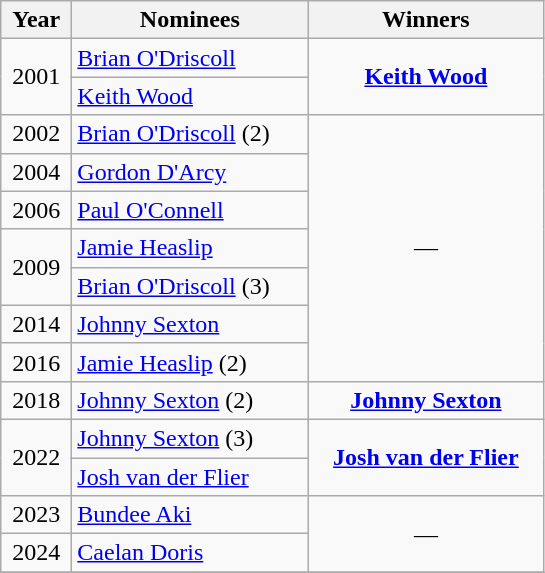<table class="wikitable">
<tr>
<th width=40>Year</th>
<th width=150>Nominees</th>
<th width=150>Winners</th>
</tr>
<tr>
<td align=center rowspan=2>2001</td>
<td><a href='#'>Brian O'Driscoll</a></td>
<td align=center rowspan=2><strong><a href='#'>Keith Wood</a></strong></td>
</tr>
<tr>
<td><a href='#'>Keith Wood</a></td>
</tr>
<tr>
<td align=center>2002</td>
<td><a href='#'>Brian O'Driscoll</a> (2)</td>
<td align=center rowspan=7>—</td>
</tr>
<tr>
<td align=center>2004</td>
<td><a href='#'>Gordon D'Arcy</a></td>
</tr>
<tr>
<td align=center>2006</td>
<td><a href='#'>Paul O'Connell</a></td>
</tr>
<tr>
<td align=center rowspan=2>2009</td>
<td><a href='#'>Jamie Heaslip</a></td>
</tr>
<tr>
<td><a href='#'>Brian O'Driscoll</a> (3)</td>
</tr>
<tr>
<td align=center>2014</td>
<td><a href='#'>Johnny Sexton</a></td>
</tr>
<tr>
<td align=center>2016</td>
<td><a href='#'>Jamie Heaslip</a> (2)</td>
</tr>
<tr>
<td align=center>2018</td>
<td><a href='#'>Johnny Sexton</a> (2)</td>
<td align=center><strong><a href='#'>Johnny Sexton</a></strong></td>
</tr>
<tr>
<td align=center rowspan=2>2022</td>
<td><a href='#'>Johnny Sexton</a> (3)</td>
<td align=center rowspan=2><strong><a href='#'>Josh van der Flier</a></strong></td>
</tr>
<tr>
<td><a href='#'>Josh van der Flier</a></td>
</tr>
<tr>
<td align=center>2023</td>
<td><a href='#'>Bundee Aki</a></td>
<td align=center rowspan=2>—</td>
</tr>
<tr>
<td align=center>2024</td>
<td><a href='#'>Caelan Doris</a></td>
</tr>
<tr>
</tr>
</table>
